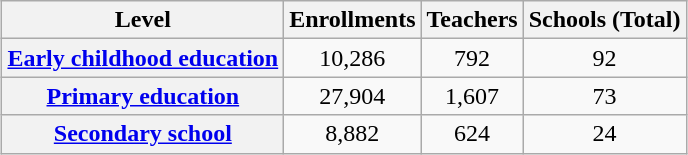<table class="wikitable" style="margin: 1em auto; border-collapse: collapse; text-align: center;">
<tr>
<th>Level</th>
<th>Enrollments</th>
<th>Teachers</th>
<th>Schools (Total)</th>
</tr>
<tr>
<th><a href='#'>Early childhood education</a></th>
<td>10,286</td>
<td>792</td>
<td>92</td>
</tr>
<tr>
<th><a href='#'>Primary education</a></th>
<td>27,904</td>
<td>1,607</td>
<td>73</td>
</tr>
<tr>
<th><a href='#'>Secondary school</a></th>
<td>8,882</td>
<td>624</td>
<td>24</td>
</tr>
</table>
